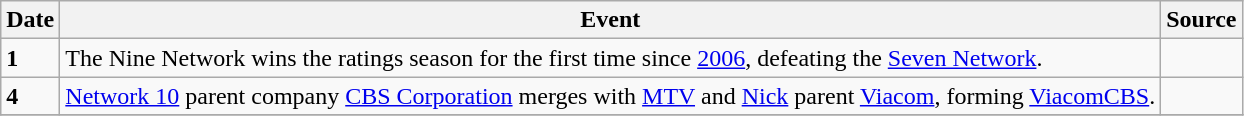<table class="wikitable">
<tr>
<th>Date</th>
<th>Event</th>
<th>Source</th>
</tr>
<tr>
<td><strong>1</strong></td>
<td>The Nine Network wins the ratings season for the first time since <a href='#'>2006</a>, defeating the <a href='#'>Seven Network</a>.</td>
<td></td>
</tr>
<tr>
<td><strong>4</strong></td>
<td><a href='#'>Network 10</a> parent company <a href='#'>CBS Corporation</a> merges with <a href='#'>MTV</a> and <a href='#'>Nick</a> parent <a href='#'>Viacom</a>, forming <a href='#'>ViacomCBS</a>.</td>
<td></td>
</tr>
<tr>
</tr>
</table>
